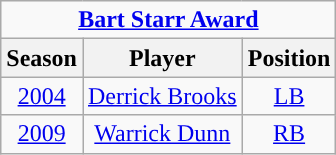<table class="wikitable" style="text-align:center">
<tr>
<td colspan="3"><strong><a href='#'><span>Bart Starr Award</span></a></strong></td>
</tr>
<tr>
<th>Season</th>
<th>Player</th>
<th>Position</th>
</tr>
<tr>
<td><a href='#'>2004</a></td>
<td><a href='#'>Derrick Brooks</a></td>
<td><a href='#'>LB</a></td>
</tr>
<tr>
<td><a href='#'>2009</a></td>
<td><a href='#'>Warrick Dunn</a></td>
<td><a href='#'>RB</a></td>
</tr>
</table>
